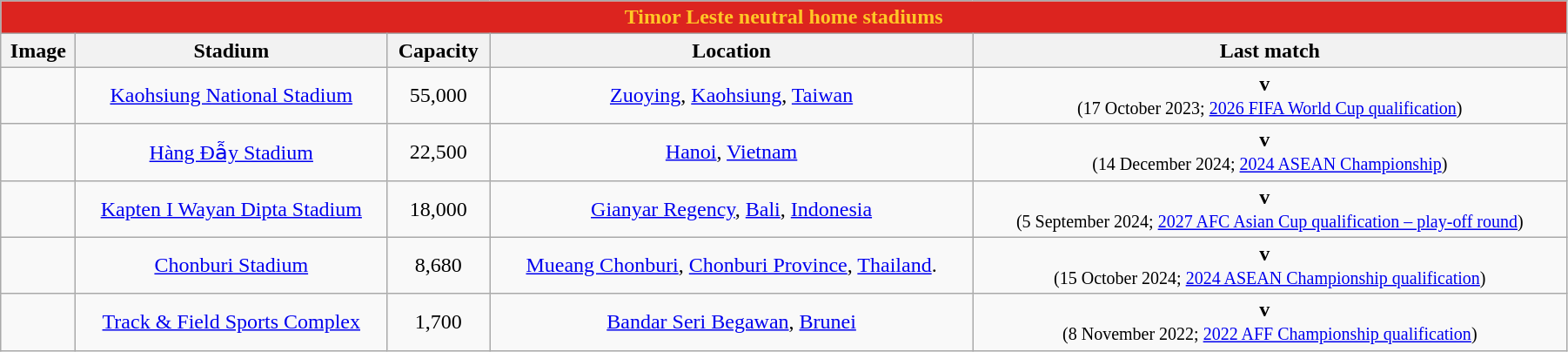<table class="wikitable mw-collapsible" width="95%" style="text-align:center;font-size:100%;">
<tr>
<th colspan="5" style="background: #DC241F; color: #FFC726;">Timor Leste neutral home stadiums</th>
</tr>
<tr>
<th>Image</th>
<th>Stadium</th>
<th>Capacity</th>
<th>Location</th>
<th>Last match</th>
</tr>
<tr>
<td></td>
<td><a href='#'>Kaohsiung National Stadium</a></td>
<td>55,000</td>
<td><a href='#'>Zuoying</a>, <a href='#'>Kaohsiung</a>, <a href='#'>Taiwan</a></td>
<td><strong>v</strong>  <br><small>(17 October 2023; <a href='#'>2026 FIFA World Cup qualification</a>)</small></td>
</tr>
<tr>
<td></td>
<td><a href='#'>Hàng Đẫy Stadium</a></td>
<td>22,500</td>
<td><a href='#'>Hanoi</a>, <a href='#'>Vietnam</a></td>
<td><strong>v</strong>  <br><small>(14 December 2024; <a href='#'>2024 ASEAN Championship</a>)</small></td>
</tr>
<tr>
<td></td>
<td><a href='#'>Kapten I Wayan Dipta Stadium</a></td>
<td>18,000</td>
<td><a href='#'>Gianyar Regency</a>, <a href='#'>Bali</a>, <a href='#'>Indonesia</a></td>
<td><strong>v</strong>  <br><small>(5 September 2024; <a href='#'>2027 AFC Asian Cup qualification – play-off round</a>)</small></td>
</tr>
<tr>
<td></td>
<td><a href='#'>Chonburi Stadium</a></td>
<td>8,680</td>
<td><a href='#'>Mueang Chonburi</a>, <a href='#'>Chonburi Province</a>, <a href='#'>Thailand</a>.</td>
<td><strong>v</strong>  <br><small>(15 October 2024; <a href='#'>2024 ASEAN Championship qualification</a>)</small></td>
</tr>
<tr>
<td></td>
<td><a href='#'>Track & Field Sports Complex</a></td>
<td>1,700</td>
<td><a href='#'>Bandar Seri Begawan</a>, <a href='#'>Brunei</a></td>
<td><strong>v</strong>  <br><small>(8 November 2022; <a href='#'>2022 AFF Championship qualification</a>)</small></td>
</tr>
</table>
